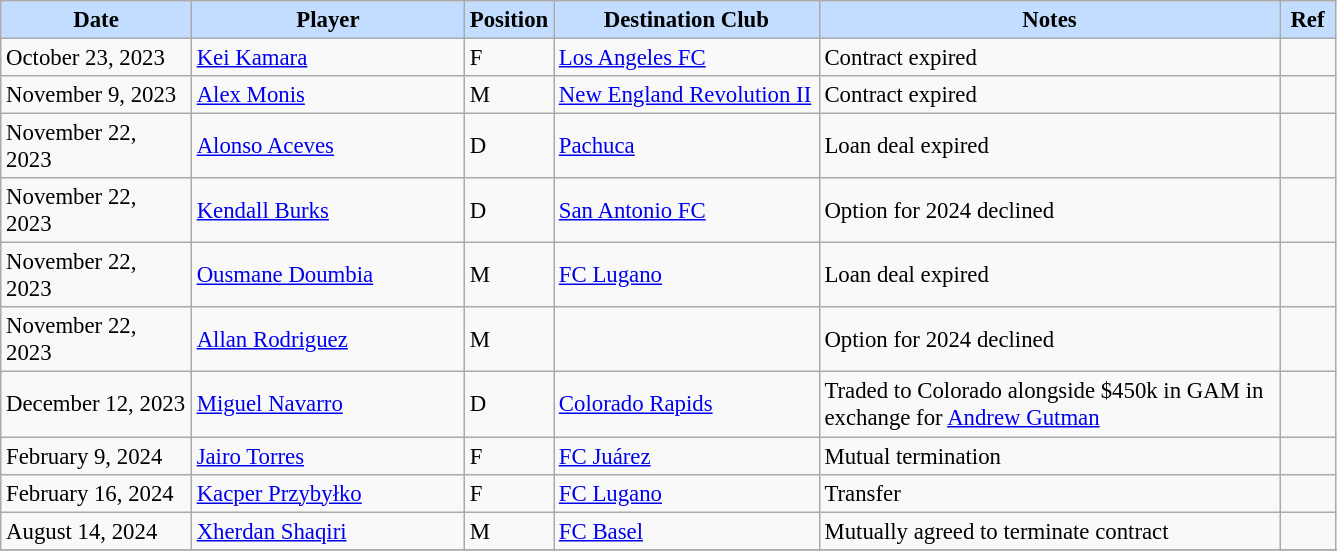<table class="wikitable" style="text-align:left; font-size:95%;">
<tr>
<th style="background:#c2ddff; width:120px;">Date</th>
<th style="background:#c2ddff; width:175px;">Player</th>
<th style="background:#c2ddff; width:50px;">Position</th>
<th style="background:#c2ddff; width:170px;">Destination Club</th>
<th style="background:#c2ddff; width:300px;">Notes</th>
<th style="background:#c2ddff; width:30px;">Ref</th>
</tr>
<tr>
<td>October 23, 2023</td>
<td> <a href='#'>Kei Kamara</a></td>
<td>F</td>
<td> <a href='#'>Los Angeles FC</a></td>
<td>Contract expired</td>
<td></td>
</tr>
<tr>
<td>November 9, 2023</td>
<td> <a href='#'>Alex Monis</a></td>
<td>M</td>
<td> <a href='#'>New England Revolution II</a></td>
<td>Contract expired</td>
<td></td>
</tr>
<tr>
<td>November 22, 2023</td>
<td> <a href='#'>Alonso Aceves</a></td>
<td>D</td>
<td> <a href='#'>Pachuca</a></td>
<td>Loan deal expired</td>
<td></td>
</tr>
<tr>
<td>November 22, 2023</td>
<td> <a href='#'>Kendall Burks</a></td>
<td>D</td>
<td> <a href='#'>San Antonio FC</a></td>
<td>Option for 2024 declined</td>
<td></td>
</tr>
<tr>
<td>November 22, 2023</td>
<td> <a href='#'>Ousmane Doumbia</a></td>
<td>M</td>
<td> <a href='#'>FC Lugano</a></td>
<td>Loan deal expired</td>
<td></td>
</tr>
<tr>
<td>November 22, 2023</td>
<td> <a href='#'>Allan Rodriguez</a></td>
<td>M</td>
<td></td>
<td>Option for 2024 declined</td>
<td></td>
</tr>
<tr>
<td>December 12, 2023</td>
<td> <a href='#'>Miguel Navarro</a></td>
<td>D</td>
<td> <a href='#'>Colorado Rapids</a></td>
<td>Traded to Colorado alongside $450k in GAM in exchange for <a href='#'>Andrew Gutman</a></td>
<td></td>
</tr>
<tr>
<td>February 9, 2024</td>
<td> <a href='#'>Jairo Torres</a></td>
<td>F</td>
<td> <a href='#'>FC Juárez</a></td>
<td>Mutual termination</td>
<td></td>
</tr>
<tr>
<td>February 16, 2024</td>
<td> <a href='#'>Kacper Przybyłko</a></td>
<td>F</td>
<td> <a href='#'>FC Lugano</a></td>
<td>Transfer</td>
<td></td>
</tr>
<tr>
<td>August 14, 2024</td>
<td> <a href='#'>Xherdan Shaqiri</a></td>
<td>M</td>
<td> <a href='#'>FC Basel</a></td>
<td>Mutually agreed to terminate contract</td>
<td></td>
</tr>
<tr>
</tr>
</table>
